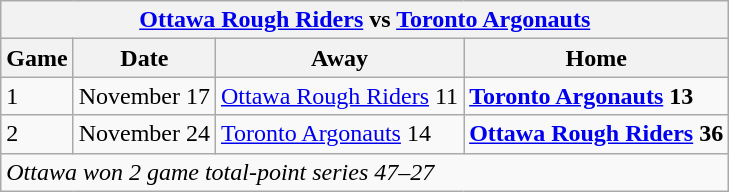<table class="wikitable">
<tr>
<th colspan="4"><a href='#'>Ottawa Rough Riders</a> vs <a href='#'>Toronto Argonauts</a></th>
</tr>
<tr>
<th>Game</th>
<th>Date</th>
<th>Away</th>
<th>Home</th>
</tr>
<tr>
<td>1</td>
<td>November 17</td>
<td><a href='#'>Ottawa Rough Riders</a> 11</td>
<td><strong><a href='#'>Toronto Argonauts</a> 13</strong></td>
</tr>
<tr>
<td>2</td>
<td>November 24</td>
<td><a href='#'>Toronto Argonauts</a> 14</td>
<td><strong><a href='#'>Ottawa Rough Riders</a> 36</strong></td>
</tr>
<tr>
<td colspan="4"><em>Ottawa won 2 game total-point series 47–27</em></td>
</tr>
</table>
